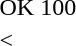<table>
<tr>
<td>OK 100</td>
</tr>
<tr>
<td><</td>
</tr>
</table>
